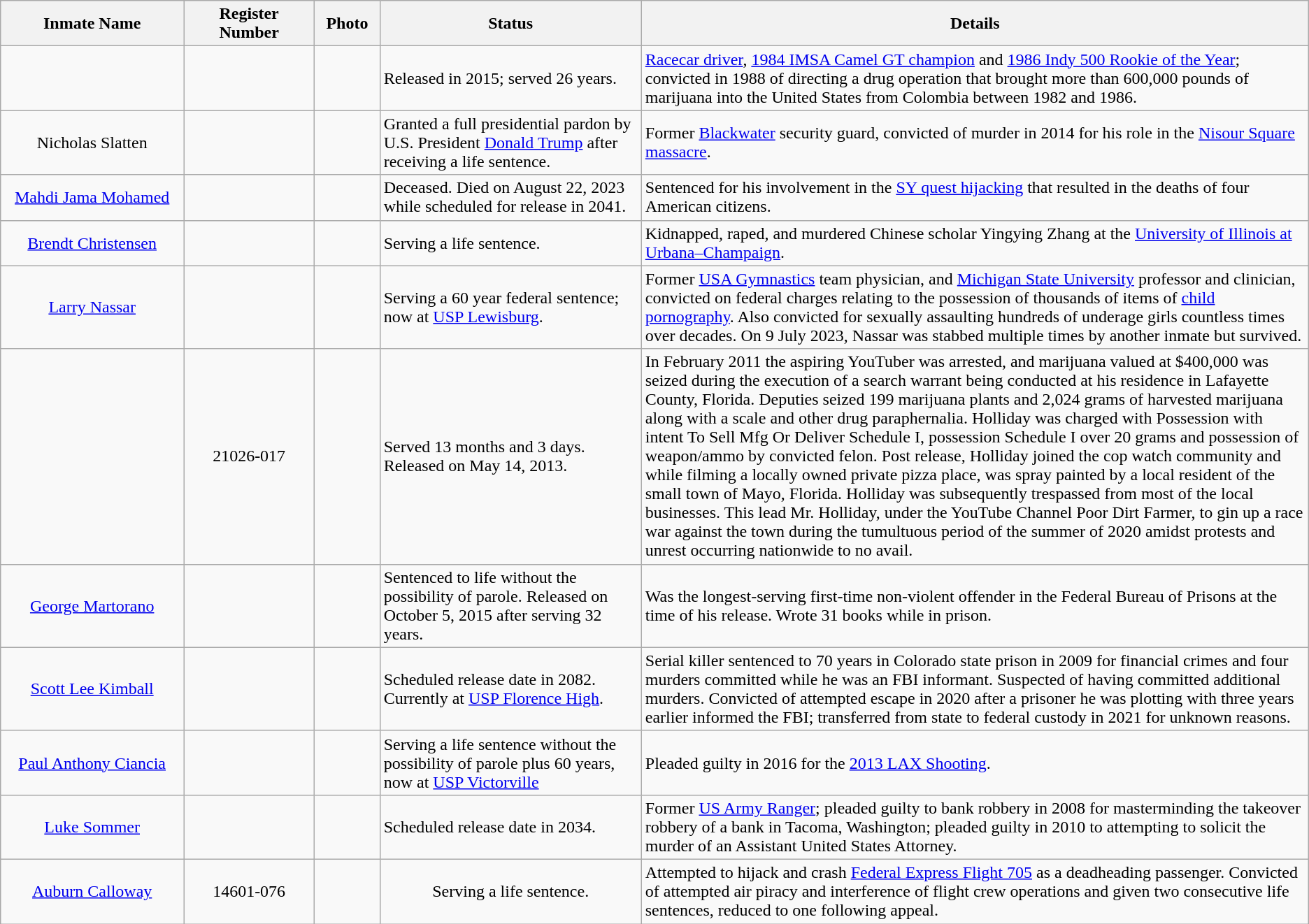<table class="wikitable sortable">
<tr>
<th width=14%>Inmate Name</th>
<th width=10%>Register Number</th>
<th width=5%>Photo</th>
<th width=20%>Status</th>
<th width=56%>Details</th>
</tr>
<tr>
<td style="text-align:center;"></td>
<td style="text-align:center;"></td>
<td></td>
<td>Released in 2015; served 26 years.</td>
<td><a href='#'>Racecar driver</a>, <a href='#'>1984 IMSA Camel GT champion</a> and <a href='#'>1986 Indy 500 Rookie of the Year</a>; convicted in 1988 of directing a drug operation that brought more than 600,000 pounds of marijuana into the United States from Colombia between 1982 and 1986.</td>
</tr>
<tr>
<td style="text-align:center;">Nicholas Slatten</td>
<td style="text-align:center;"></td>
<td></td>
<td>Granted a full presidential pardon by U.S. President <a href='#'>Donald Trump</a> after receiving a life sentence.</td>
<td>Former <a href='#'>Blackwater</a> security guard, convicted of murder in 2014 for his role in the <a href='#'>Nisour Square massacre</a>.</td>
</tr>
<tr>
<td style="text-align:center;"><a href='#'>Mahdi Jama Mohamed</a></td>
<td style="text-align:center;"></td>
<td></td>
<td>Deceased. Died on August 22, 2023 while scheduled for release in 2041.</td>
<td>Sentenced for his involvement in the <a href='#'>SY quest hijacking</a> that resulted in the deaths of four American citizens.</td>
</tr>
<tr>
<td style="text-align:center;"><a href='#'>Brendt Christensen</a></td>
<td style="text-align:center;"></td>
<td></td>
<td>Serving a life sentence.</td>
<td>Kidnapped, raped, and murdered Chinese scholar Yingying Zhang at the <a href='#'>University of Illinois at Urbana–Champaign</a>.</td>
</tr>
<tr>
<td style="text-align:center;"><a href='#'>Larry Nassar</a></td>
<td style="text-align:center;"></td>
<td></td>
<td>Serving a 60 year federal sentence; now at <a href='#'>USP Lewisburg</a>.</td>
<td>Former <a href='#'>USA Gymnastics</a> team physician, and <a href='#'>Michigan State University</a> professor and clinician, convicted on federal charges relating to the possession of thousands of items of <a href='#'>child pornography</a>. Also convicted for sexually assaulting hundreds of underage girls countless times over decades. On 9 July 2023, Nassar was stabbed multiple times by another inmate but survived.</td>
</tr>
<tr>
<td style="text-align:center;"></td>
<td style="text-align:center;">21026-017</td>
<td></td>
<td>Served 13 months and 3 days. Released on May 14, 2013.</td>
<td>In February 2011 the aspiring YouTuber was arrested, and marijuana valued at $400,000 was seized during the execution of a search warrant being conducted at his residence in Lafayette County, Florida. Deputies seized 199 marijuana plants and 2,024 grams of harvested marijuana along with a scale and other drug paraphernalia. Holliday was charged with Possession with intent To Sell Mfg Or Deliver Schedule I, possession Schedule I over 20 grams and possession of weapon/ammo by convicted felon. Post release, Holliday joined the cop watch community and while filming a locally owned private pizza place, was spray painted by a local resident of the small town of Mayo, Florida. Holliday was subsequently trespassed from most of the local businesses. This lead Mr. Holliday, under the YouTube Channel Poor Dirt Farmer, to gin up a race war against the town during the tumultuous period of the summer of 2020 amidst protests and unrest occurring nationwide to no avail.</td>
</tr>
<tr>
<td style="text-align:center;"><a href='#'>George Martorano</a></td>
<td style="text-align:center;"></td>
<td></td>
<td>Sentenced to life without the possibility of parole. Released on October 5, 2015 after serving 32 years.</td>
<td>Was the longest-serving first-time non-violent offender in the Federal Bureau of Prisons at the time of his release. Wrote 31 books while in prison.</td>
</tr>
<tr>
<td style="text-align:center;"><a href='#'>Scott Lee Kimball</a></td>
<td style="text-align:center;"></td>
<td></td>
<td>Scheduled release date in 2082. Currently at <a href='#'>USP Florence High</a>.</td>
<td>Serial killer sentenced to 70 years in Colorado state prison in 2009 for financial crimes and four murders committed while he was an FBI informant. Suspected of having committed additional murders. Convicted of attempted escape in 2020 after a prisoner he was plotting with three years earlier informed the FBI; transferred from state to federal custody in 2021 for unknown reasons.</td>
</tr>
<tr>
<td style="text-align:center;"><a href='#'>Paul Anthony Ciancia</a></td>
<td></td>
<td></td>
<td>Serving a life sentence without the possibility of parole plus 60 years, now at <a href='#'>USP Victorville</a></td>
<td>Pleaded guilty in 2016 for the <a href='#'>2013 LAX Shooting</a>.</td>
</tr>
<tr>
<td style="text-align:center;"><a href='#'>Luke Sommer</a></td>
<td></td>
<td></td>
<td>Scheduled release date in 2034.</td>
<td>Former <a href='#'>US Army Ranger</a>; pleaded guilty to bank robbery in 2008 for masterminding the takeover robbery of a bank in Tacoma, Washington; pleaded guilty in 2010 to attempting to solicit the murder of an Assistant United States Attorney.</td>
</tr>
<tr>
<td style="text-align:center;"><a href='#'> Auburn Calloway</a></td>
<td style="text-align:center;">14601-076</td>
<td></td>
<td style="text-align:center;">Serving a life sentence.</td>
<td>Attempted to hijack and crash <a href='#'>Federal Express Flight 705</a> as a deadheading passenger. Convicted of attempted air piracy and interference of flight crew operations and given two consecutive life sentences, reduced to one following appeal.</td>
</tr>
</table>
